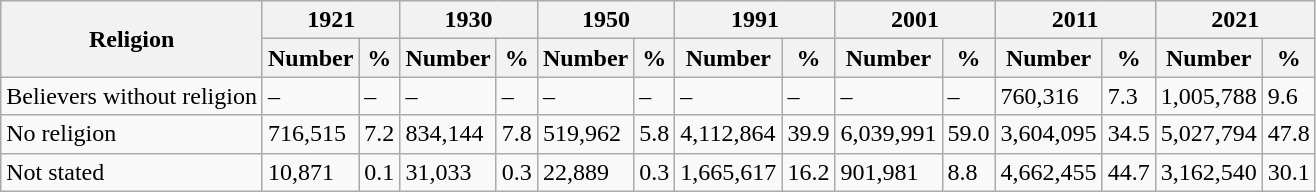<table class="wikitable">
<tr>
<th rowspan="2">Religion</th>
<th colspan="2" style="text-align:center;">1921</th>
<th colspan="2" style="text-align:center;">1930</th>
<th colspan="2" style="text-align:center;">1950</th>
<th colspan="2" style="text-align:center;">1991</th>
<th colspan="2" style="text-align:center;">2001</th>
<th colspan="2" style="text-align:center;">2011</th>
<th colspan="2" style="text-align:center;">2021</th>
</tr>
<tr>
<th>Number</th>
<th>%</th>
<th>Number</th>
<th>%</th>
<th>Number</th>
<th>%</th>
<th>Number</th>
<th>%</th>
<th>Number</th>
<th>%</th>
<th>Number</th>
<th>%</th>
<th>Number</th>
<th>%</th>
</tr>
<tr>
<td>Believers without religion</td>
<td>–</td>
<td>–</td>
<td>–</td>
<td>–</td>
<td>–</td>
<td>–</td>
<td>–</td>
<td>–</td>
<td>–</td>
<td>–</td>
<td>760,316</td>
<td>7.3</td>
<td>1,005,788</td>
<td>9.6</td>
</tr>
<tr>
<td>No religion</td>
<td>716,515</td>
<td>7.2</td>
<td>834,144</td>
<td>7.8</td>
<td>519,962</td>
<td>5.8</td>
<td>4,112,864</td>
<td>39.9</td>
<td>6,039,991</td>
<td>59.0</td>
<td>3,604,095</td>
<td>34.5</td>
<td>5,027,794</td>
<td>47.8</td>
</tr>
<tr>
<td>Not stated</td>
<td>10,871</td>
<td>0.1</td>
<td>31,033</td>
<td>0.3</td>
<td>22,889</td>
<td>0.3</td>
<td>1,665,617</td>
<td>16.2</td>
<td>901,981</td>
<td>8.8</td>
<td>4,662,455</td>
<td>44.7</td>
<td>3,162,540</td>
<td>30.1</td>
</tr>
</table>
